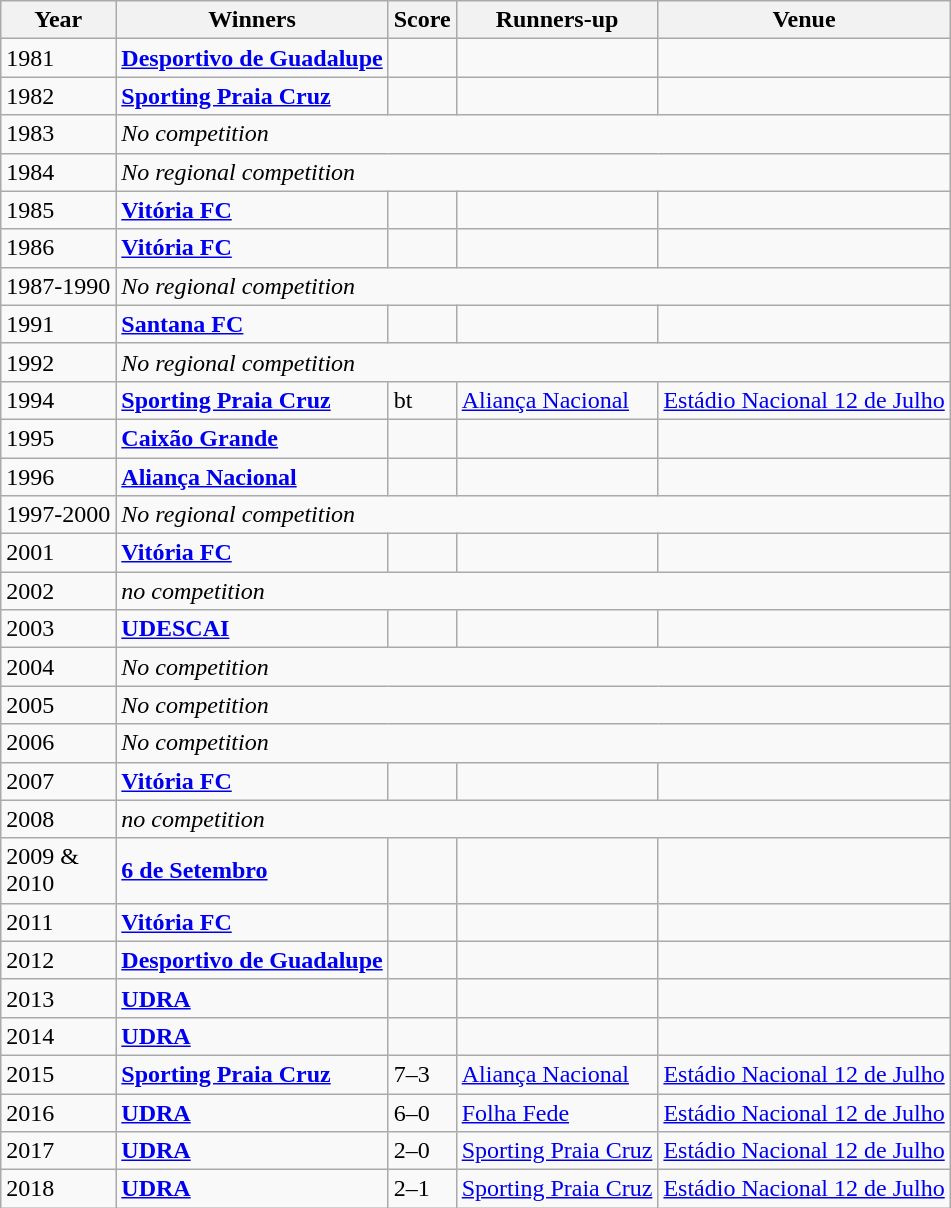<table class="wikitable">
<tr>
<th>Year</th>
<th>Winners</th>
<th>Score</th>
<th>Runners-up</th>
<th>Venue</th>
</tr>
<tr>
<td>1981</td>
<td><strong><a href='#'>Desportivo de Guadalupe</a></strong></td>
<td></td>
<td></td>
<td></td>
</tr>
<tr>
<td>1982</td>
<td><strong><a href='#'>Sporting Praia Cruz</a></strong></td>
<td></td>
<td></td>
<td></td>
</tr>
<tr>
<td>1983</td>
<td colspan=4><em>No competition</em></td>
</tr>
<tr>
<td>1984</td>
<td colspan=4><em>No regional competition</em></td>
</tr>
<tr>
<td>1985</td>
<td><strong><a href='#'>Vitória FC</a></strong></td>
<td></td>
<td></td>
<td></td>
</tr>
<tr>
<td>1986</td>
<td><strong><a href='#'>Vitória FC</a></strong></td>
<td></td>
<td></td>
<td></td>
</tr>
<tr>
<td>1987-1990</td>
<td colspan=4><em>No regional competition</em></td>
</tr>
<tr>
<td>1991</td>
<td><strong><a href='#'>Santana FC</a></strong></td>
<td></td>
<td></td>
<td></td>
</tr>
<tr>
<td>1992</td>
<td colspan=4><em>No regional competition</em></td>
</tr>
<tr>
<td>1994</td>
<td><strong><a href='#'>Sporting Praia Cruz</a></strong></td>
<td>bt</td>
<td><a href='#'>Aliança Nacional</a></td>
<td><a href='#'>Estádio Nacional 12 de Julho</a></td>
</tr>
<tr>
<td>1995</td>
<td><strong><a href='#'>Caixão Grande</a></strong></td>
<td></td>
<td></td>
<td></td>
</tr>
<tr>
<td>1996</td>
<td><strong><a href='#'>Aliança Nacional</a></strong></td>
<td></td>
<td></td>
<td></td>
</tr>
<tr>
<td>1997-2000</td>
<td colspan=4><em>No regional competition</em></td>
</tr>
<tr>
<td>2001</td>
<td><strong><a href='#'>Vitória FC</a></strong></td>
<td></td>
<td></td>
<td></td>
</tr>
<tr>
<td>2002</td>
<td colspan=4><em>no competition</em></td>
</tr>
<tr>
<td>2003</td>
<td><strong><a href='#'>UDESCAI</a></strong></td>
<td></td>
<td></td>
<td></td>
</tr>
<tr>
<td>2004</td>
<td colspan=4><em>No competition</em></td>
</tr>
<tr>
<td>2005</td>
<td colspan=4><em>No competition</em></td>
</tr>
<tr>
<td>2006</td>
<td colspan=4><em>No competition</em></td>
</tr>
<tr>
<td>2007</td>
<td><strong><a href='#'>Vitória FC</a></strong></td>
<td></td>
<td></td>
<td></td>
</tr>
<tr>
<td>2008</td>
<td colspan=4><em>no competition</em></td>
</tr>
<tr>
<td>2009 &<br>2010</td>
<td><strong><a href='#'>6 de Setembro</a></strong></td>
<td></td>
<td></td>
<td></td>
</tr>
<tr>
<td>2011</td>
<td><strong><a href='#'>Vitória FC</a></strong></td>
<td></td>
<td></td>
<td></td>
</tr>
<tr>
<td>2012</td>
<td><strong><a href='#'>Desportivo de Guadalupe</a></strong></td>
<td></td>
<td></td>
<td></td>
</tr>
<tr>
<td>2013</td>
<td><strong><a href='#'>UDRA</a></strong></td>
<td></td>
<td></td>
<td></td>
</tr>
<tr>
<td>2014</td>
<td><strong><a href='#'>UDRA</a></strong></td>
<td></td>
<td></td>
<td></td>
</tr>
<tr>
<td>2015</td>
<td><strong><a href='#'>Sporting Praia Cruz</a></strong></td>
<td>7–3</td>
<td><a href='#'>Aliança Nacional</a></td>
<td><a href='#'>Estádio Nacional 12 de Julho</a></td>
</tr>
<tr>
<td>2016</td>
<td><strong><a href='#'>UDRA</a></strong></td>
<td>6–0</td>
<td><a href='#'>Folha Fede</a></td>
<td><a href='#'>Estádio Nacional 12 de Julho</a></td>
</tr>
<tr>
<td>2017</td>
<td><strong><a href='#'>UDRA</a></strong></td>
<td>2–0</td>
<td><a href='#'>Sporting Praia Cruz</a></td>
<td><a href='#'>Estádio Nacional 12 de Julho</a></td>
</tr>
<tr>
<td>2018</td>
<td><strong><a href='#'>UDRA</a></strong></td>
<td>2–1</td>
<td><a href='#'>Sporting Praia Cruz</a></td>
<td><a href='#'>Estádio Nacional 12 de Julho</a></td>
</tr>
</table>
